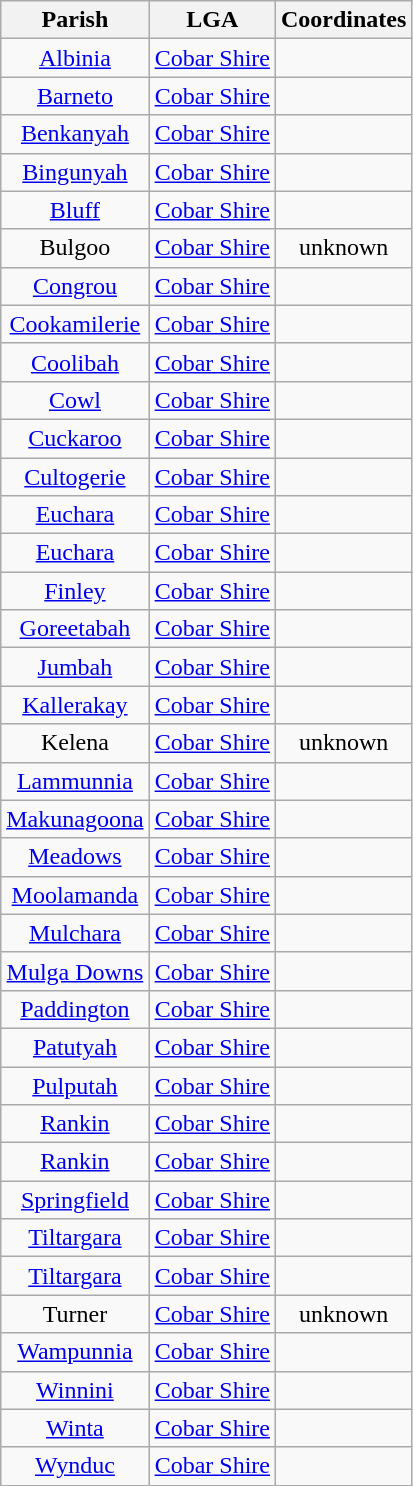<table class="wikitable" style="text-align:center">
<tr>
<th>Parish</th>
<th>LGA</th>
<th>Coordinates</th>
</tr>
<tr>
<td><a href='#'>Albinia</a></td>
<td><a href='#'>Cobar Shire</a></td>
<td></td>
</tr>
<tr>
<td><a href='#'>Barneto</a></td>
<td><a href='#'>Cobar Shire</a></td>
<td></td>
</tr>
<tr>
<td><a href='#'>Benkanyah</a></td>
<td><a href='#'>Cobar Shire</a></td>
<td></td>
</tr>
<tr>
<td><a href='#'>Bingunyah</a></td>
<td><a href='#'>Cobar Shire</a></td>
<td></td>
</tr>
<tr>
<td><a href='#'>Bluff</a></td>
<td><a href='#'>Cobar Shire</a></td>
<td></td>
</tr>
<tr>
<td>Bulgoo</td>
<td><a href='#'>Cobar Shire</a></td>
<td>unknown</td>
</tr>
<tr>
<td><a href='#'>Congrou</a></td>
<td><a href='#'>Cobar Shire</a></td>
<td></td>
</tr>
<tr>
<td><a href='#'>Cookamilerie</a></td>
<td><a href='#'>Cobar Shire</a></td>
<td></td>
</tr>
<tr>
<td><a href='#'>Coolibah</a></td>
<td><a href='#'>Cobar Shire</a></td>
<td></td>
</tr>
<tr>
<td><a href='#'>Cowl</a></td>
<td><a href='#'>Cobar Shire</a></td>
<td></td>
</tr>
<tr>
<td><a href='#'>Cuckaroo</a></td>
<td><a href='#'>Cobar Shire</a></td>
<td></td>
</tr>
<tr>
<td><a href='#'>Cultogerie</a></td>
<td><a href='#'>Cobar Shire</a></td>
<td></td>
</tr>
<tr>
<td><a href='#'>Euchara</a></td>
<td><a href='#'>Cobar Shire</a></td>
<td></td>
</tr>
<tr>
<td><a href='#'>Euchara</a></td>
<td><a href='#'>Cobar Shire</a></td>
<td></td>
</tr>
<tr>
<td><a href='#'>Finley</a></td>
<td><a href='#'>Cobar Shire</a></td>
<td></td>
</tr>
<tr>
<td><a href='#'>Goreetabah</a></td>
<td><a href='#'>Cobar Shire</a></td>
<td></td>
</tr>
<tr>
<td><a href='#'>Jumbah</a></td>
<td><a href='#'>Cobar Shire</a></td>
<td></td>
</tr>
<tr>
<td><a href='#'>Kallerakay</a></td>
<td><a href='#'>Cobar Shire</a></td>
<td></td>
</tr>
<tr>
<td>Kelena</td>
<td><a href='#'>Cobar Shire</a></td>
<td>unknown</td>
</tr>
<tr>
<td><a href='#'>Lammunnia</a></td>
<td><a href='#'>Cobar Shire</a></td>
<td></td>
</tr>
<tr>
<td><a href='#'>Makunagoona</a></td>
<td><a href='#'>Cobar Shire</a></td>
<td></td>
</tr>
<tr>
<td><a href='#'>Meadows</a></td>
<td><a href='#'>Cobar Shire</a></td>
<td></td>
</tr>
<tr>
<td><a href='#'>Moolamanda</a></td>
<td><a href='#'>Cobar Shire</a></td>
<td></td>
</tr>
<tr>
<td><a href='#'>Mulchara</a></td>
<td><a href='#'>Cobar Shire</a></td>
<td></td>
</tr>
<tr>
<td><a href='#'>Mulga Downs</a></td>
<td><a href='#'>Cobar Shire</a></td>
<td></td>
</tr>
<tr>
<td><a href='#'>Paddington</a></td>
<td><a href='#'>Cobar Shire</a></td>
<td></td>
</tr>
<tr>
<td><a href='#'>Patutyah</a></td>
<td><a href='#'>Cobar Shire</a></td>
<td></td>
</tr>
<tr>
<td><a href='#'>Pulputah</a></td>
<td><a href='#'>Cobar Shire</a></td>
<td></td>
</tr>
<tr>
<td><a href='#'>Rankin</a></td>
<td><a href='#'>Cobar Shire</a></td>
<td></td>
</tr>
<tr>
<td><a href='#'>Rankin</a></td>
<td><a href='#'>Cobar Shire</a></td>
<td></td>
</tr>
<tr>
<td><a href='#'>Springfield</a></td>
<td><a href='#'>Cobar Shire</a></td>
<td></td>
</tr>
<tr>
<td><a href='#'>Tiltargara</a></td>
<td><a href='#'>Cobar Shire</a></td>
<td></td>
</tr>
<tr>
<td><a href='#'>Tiltargara</a></td>
<td><a href='#'>Cobar Shire</a></td>
<td></td>
</tr>
<tr>
<td>Turner</td>
<td><a href='#'>Cobar Shire</a></td>
<td>unknown</td>
</tr>
<tr>
<td><a href='#'>Wampunnia</a></td>
<td><a href='#'>Cobar Shire</a></td>
<td></td>
</tr>
<tr>
<td><a href='#'>Winnini</a></td>
<td><a href='#'>Cobar Shire</a></td>
<td></td>
</tr>
<tr>
<td><a href='#'>Winta</a></td>
<td><a href='#'>Cobar Shire</a></td>
<td></td>
</tr>
<tr>
<td><a href='#'>Wynduc</a></td>
<td><a href='#'>Cobar Shire</a></td>
<td></td>
</tr>
</table>
